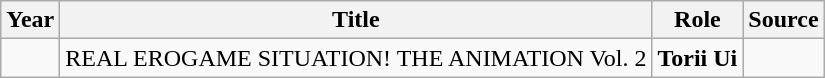<table class="wikitable mw-collapsible mw-collapsed">
<tr>
<th>Year</th>
<th>Title<strong><em></em></strong></th>
<th style="white-space:nowrap">Role<strong><em></em></strong></th>
<th>Source</th>
</tr>
<tr>
<td></td>
<td style="white-space:nowrap">REAL EROGAME SITUATION! THE ANIMATION Vol. 2</td>
<td><strong>Torii Ui</strong></td>
<td></td>
</tr>
</table>
